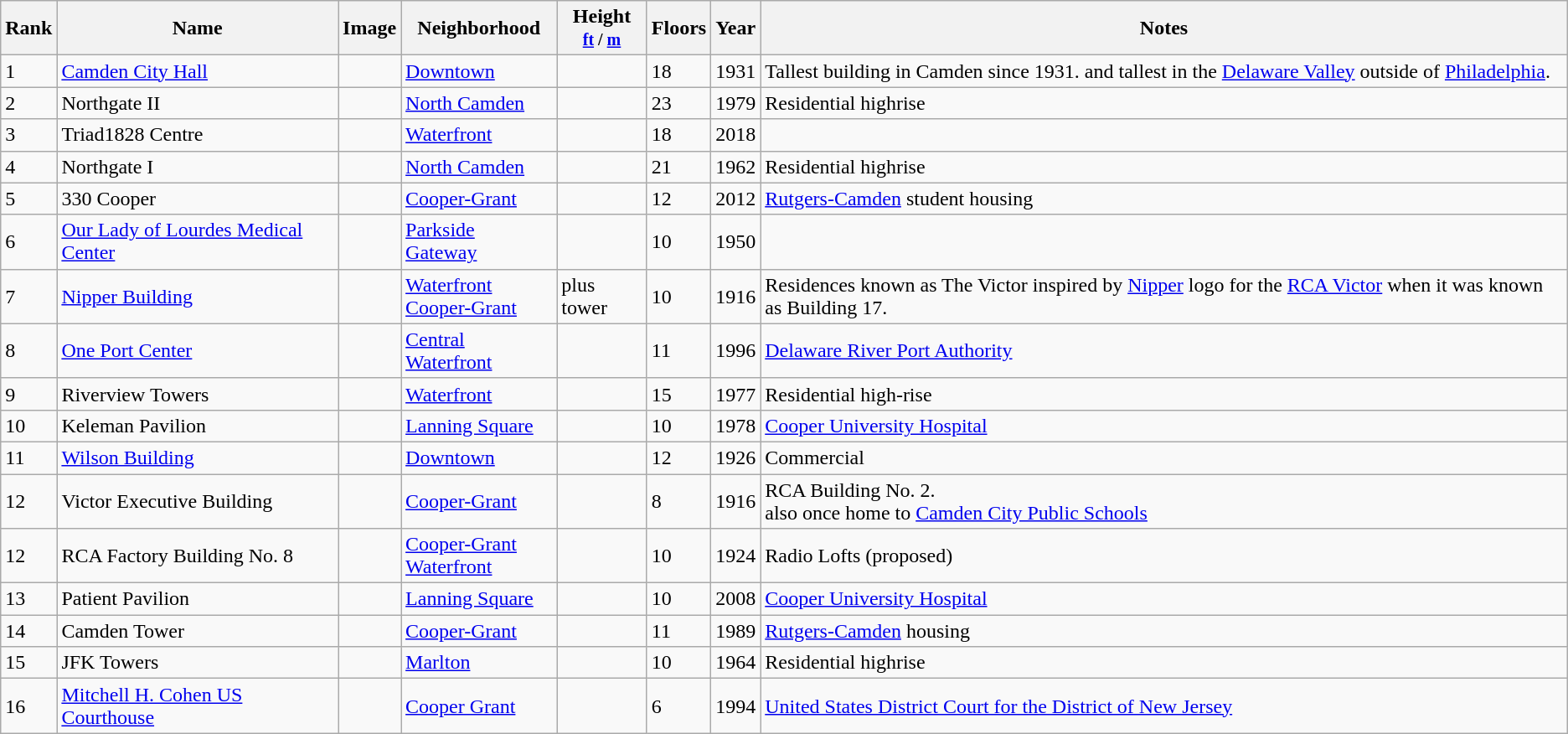<table class="wikitable sortable">
<tr>
<th>Rank</th>
<th>Name</th>
<th>Image</th>
<th>Neighborhood</th>
<th>Height<br><small><a href='#'>ft</a> / <a href='#'>m</a></small></th>
<th>Floors</th>
<th>Year</th>
<th class="unsortable">Notes</th>
</tr>
<tr>
<td>1</td>
<td><a href='#'>Camden City Hall</a></td>
<td></td>
<td><a href='#'>Downtown</a></td>
<td></td>
<td>18</td>
<td>1931</td>
<td>Tallest building in Camden since 1931. and tallest in the <a href='#'>Delaware Valley</a> outside of <a href='#'>Philadelphia</a>.</td>
</tr>
<tr>
<td>2</td>
<td>Northgate II</td>
<td></td>
<td><a href='#'>North Camden</a></td>
<td></td>
<td>23</td>
<td>1979</td>
<td>Residential highrise</td>
</tr>
<tr>
<td>3</td>
<td>Triad1828 Centre</td>
<td></td>
<td><a href='#'>Waterfront</a></td>
<td></td>
<td>18</td>
<td>2018</td>
<td></td>
</tr>
<tr>
<td>4</td>
<td>Northgate I</td>
<td></td>
<td><a href='#'>North Camden</a></td>
<td></td>
<td>21</td>
<td>1962</td>
<td>Residential highrise</td>
</tr>
<tr>
<td>5</td>
<td>330 Cooper</td>
<td></td>
<td><a href='#'>Cooper-Grant</a></td>
<td></td>
<td>12</td>
<td>2012</td>
<td><a href='#'>Rutgers-Camden</a> student housing</td>
</tr>
<tr>
<td>6</td>
<td><a href='#'>Our Lady of Lourdes Medical Center</a></td>
<td></td>
<td><a href='#'>Parkside</a><br><a href='#'>Gateway</a></td>
<td></td>
<td>10</td>
<td>1950</td>
<td></td>
</tr>
<tr>
<td>7</td>
<td><a href='#'>Nipper Building</a></td>
<td></td>
<td><a href='#'>Waterfront</a><br><a href='#'>Cooper-Grant</a></td>
<td> plus tower</td>
<td>10</td>
<td>1916</td>
<td>Residences known as The Victor inspired by <a href='#'>Nipper</a> logo for the <a href='#'>RCA Victor</a> when it was known as Building 17.</td>
</tr>
<tr>
<td>8</td>
<td><a href='#'>One Port Center</a></td>
<td></td>
<td><a href='#'>Central Waterfront</a></td>
<td></td>
<td>11</td>
<td>1996</td>
<td><a href='#'>Delaware River Port Authority</a></td>
</tr>
<tr>
<td>9</td>
<td>Riverview Towers</td>
<td></td>
<td><a href='#'>Waterfront</a></td>
<td></td>
<td>15</td>
<td>1977</td>
<td>Residential high-rise</td>
</tr>
<tr>
<td>10</td>
<td>Keleman Pavilion</td>
<td></td>
<td><a href='#'>Lanning Square</a></td>
<td></td>
<td>10</td>
<td>1978</td>
<td><a href='#'>Cooper University Hospital</a></td>
</tr>
<tr>
<td>11</td>
<td><a href='#'>Wilson Building</a></td>
<td></td>
<td><a href='#'>Downtown</a></td>
<td></td>
<td>12</td>
<td>1926</td>
<td>Commercial</td>
</tr>
<tr>
<td>12</td>
<td>Victor Executive Building</td>
<td></td>
<td><a href='#'>Cooper-Grant</a></td>
<td></td>
<td>8</td>
<td>1916</td>
<td>RCA Building No. 2.<br> also once home to <a href='#'>Camden City Public Schools</a></td>
</tr>
<tr>
<td>12</td>
<td>RCA Factory Building No. 8</td>
<td></td>
<td><a href='#'>Cooper-Grant</a><br><a href='#'>Waterfront</a></td>
<td></td>
<td>10</td>
<td>1924</td>
<td>Radio Lofts (proposed)</td>
</tr>
<tr>
<td>13</td>
<td>Patient Pavilion</td>
<td></td>
<td><a href='#'>Lanning Square</a></td>
<td></td>
<td>10</td>
<td>2008</td>
<td><a href='#'>Cooper University Hospital</a></td>
</tr>
<tr>
<td>14</td>
<td>Camden Tower</td>
<td></td>
<td><a href='#'>Cooper-Grant</a></td>
<td></td>
<td>11</td>
<td>1989</td>
<td><a href='#'>Rutgers-Camden</a> housing</td>
</tr>
<tr>
<td>15</td>
<td>JFK Towers</td>
<td></td>
<td><a href='#'>Marlton</a></td>
<td></td>
<td>10</td>
<td>1964</td>
<td>Residential highrise</td>
</tr>
<tr>
<td>16</td>
<td><a href='#'>Mitchell H. Cohen US Courthouse</a></td>
<td></td>
<td><a href='#'>Cooper Grant</a></td>
<td></td>
<td>6</td>
<td>1994</td>
<td><a href='#'>United States District Court for the District of New Jersey</a></td>
</tr>
</table>
